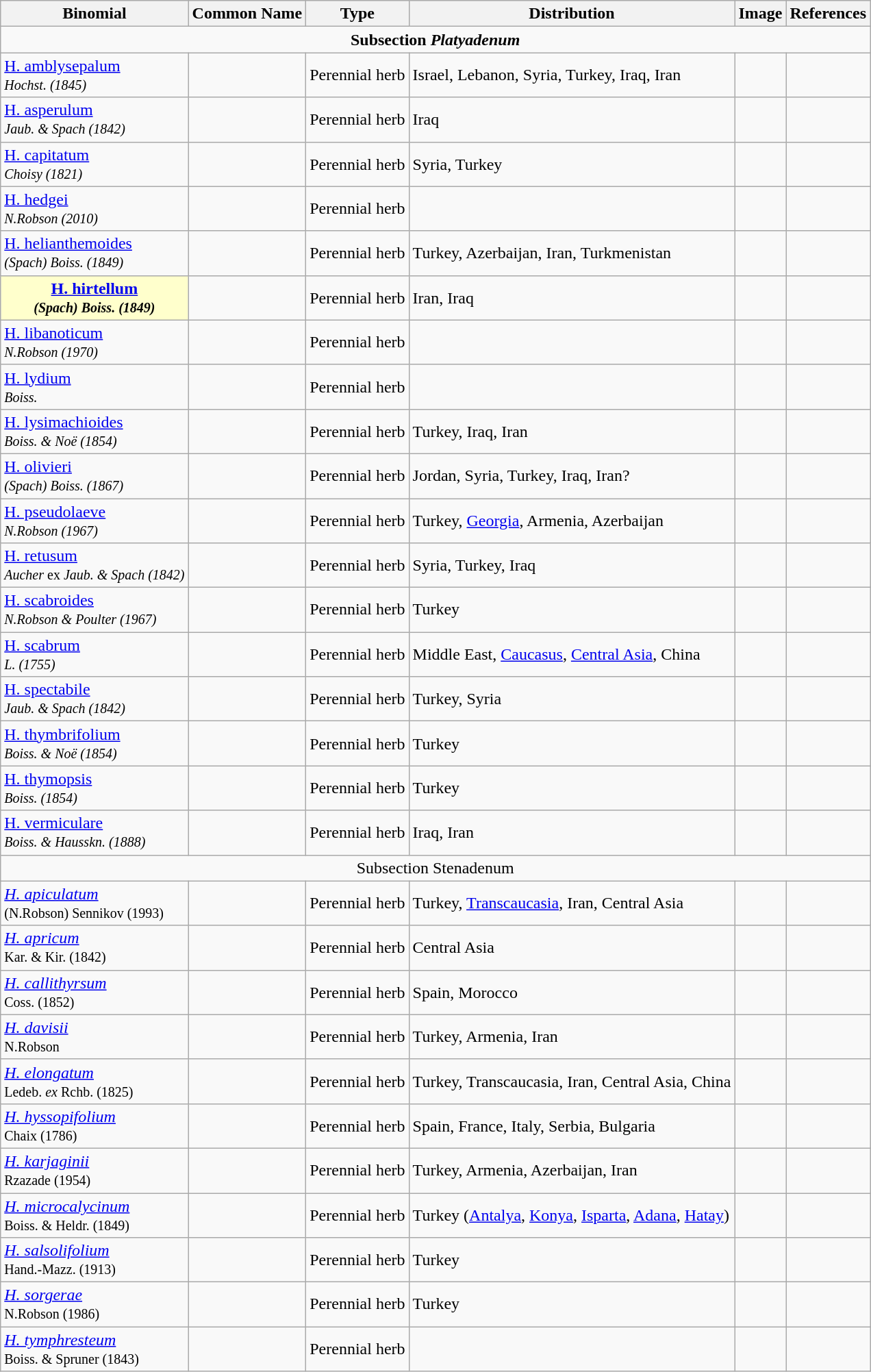<table class="wikitable mw-collapsible ">
<tr>
<th>Binomial</th>
<th>Common Name</th>
<th>Type</th>
<th>Distribution</th>
<th>Image</th>
<th>References</th>
</tr>
<tr>
<td colspan="6" style="text-align: center;"><strong>Subsection <em>Platyadenum<strong><em></td>
</tr>
<tr>
<td></em><a href='#'>H. amblysepalum</a><em><br><small>Hochst. (1845)</small></td>
<td></td>
<td>Perennial herb</td>
<td>Israel, Lebanon, Syria, Turkey, Iraq,  Iran</td>
<td></td>
<td></td>
</tr>
<tr>
<td></em><a href='#'>H. asperulum</a><em><br><small>Jaub. & Spach (1842)</small></td>
<td></td>
<td>Perennial herb</td>
<td>Iraq</td>
<td></td>
<td></td>
</tr>
<tr>
<td></em><a href='#'>H. capitatum</a><em><br><small>Choisy (1821)</small></td>
<td></td>
<td>Perennial herb</td>
<td>Syria, Turkey</td>
<td></td>
<td></td>
</tr>
<tr>
<td></em><a href='#'>H. hedgei</a><em><br><small>N.Robson (2010)</small></td>
<td></td>
<td>Perennial herb</td>
<td></td>
<td></td>
<td></td>
</tr>
<tr>
<td></em><a href='#'>H. helianthemoides</a><em><br><small>(Spach) Boiss. (1849)</small></td>
<td></td>
<td>Perennial herb</td>
<td>Turkey, Azerbaijan, Iran, Turkmenistan</td>
<td></td>
<td></td>
</tr>
<tr>
<th scope="row" align="left" style="background:#FFFFCC;"><a href='#'></em>H. hirtellum<em></a><br><small>(Spach) Boiss. (1849)</small></th>
<td></td>
<td>Perennial herb</td>
<td>Iran, Iraq</td>
<td></td>
<td></td>
</tr>
<tr>
<td></em><a href='#'>H. libanoticum</a><em><br><small>N.Robson (1970)</small></td>
<td></td>
<td>Perennial herb</td>
<td></td>
<td></td>
<td></td>
</tr>
<tr>
<td></em><a href='#'>H. lydium</a><em><br><small>Boiss.</small></td>
<td></td>
<td>Perennial herb</td>
<td></td>
<td></td>
<td></td>
</tr>
<tr>
<td></em><a href='#'>H. lysimachioides</a><em><br><small>Boiss. & Noë (1854)</small></td>
<td></td>
<td>Perennial herb</td>
<td>Turkey, Iraq, Iran</td>
<td></td>
<td></td>
</tr>
<tr>
<td></em><a href='#'>H. olivieri</a><em><br><small>(Spach) Boiss. (1867)</small></td>
<td></td>
<td>Perennial herb</td>
<td>Jordan, Syria, Turkey, Iraq, Iran?</td>
<td></td>
<td></td>
</tr>
<tr>
<td></em><a href='#'>H. pseudolaeve</a><em><br><small>N.Robson (1967)</small></td>
<td></td>
<td>Perennial herb</td>
<td>Turkey, <a href='#'>Georgia</a>, Armenia, Azerbaijan</td>
<td></td>
<td></td>
</tr>
<tr>
<td></em><a href='#'>H. retusum</a><em><br><small>Aucher </em>ex<em> Jaub. & Spach (1842)</small></td>
<td></td>
<td>Perennial herb</td>
<td>Syria, Turkey, Iraq</td>
<td></td>
<td></td>
</tr>
<tr>
<td></em><a href='#'>H. scabroides</a><em><br><small>N.Robson & Poulter (1967)</small></td>
<td></td>
<td>Perennial herb</td>
<td>Turkey</td>
<td></td>
<td></td>
</tr>
<tr>
<td></em><a href='#'>H. scabrum</a><em><br><small>L. (1755)</small></td>
<td></td>
<td>Perennial herb</td>
<td>Middle East, <a href='#'>Caucasus</a>, <a href='#'>Central Asia</a>, China</td>
<td></td>
<td></td>
</tr>
<tr>
<td></em><a href='#'>H. spectabile</a><em><br><small>Jaub. & Spach (1842)</small></td>
<td></td>
<td>Perennial herb</td>
<td>Turkey, Syria</td>
<td></td>
<td></td>
</tr>
<tr>
<td></em><a href='#'>H. thymbrifolium</a><em><br><small>Boiss. & Noë (1854)</small></td>
<td></td>
<td>Perennial herb</td>
<td>Turkey</td>
<td></td>
<td></td>
</tr>
<tr>
<td></em><a href='#'>H. thymopsis</a><em><br><small>Boiss. (1854)</small></td>
<td></td>
<td>Perennial herb</td>
<td>Turkey</td>
<td></td>
<td></td>
</tr>
<tr>
<td></em><a href='#'>H. vermiculare</a><em><br><small>Boiss. & Hausskn. (1888)</small></td>
<td></td>
<td>Perennial herb</td>
<td>Iraq, Iran</td>
<td></td>
<td></td>
</tr>
<tr>
<td colspan="6" style="text-align: center;"></strong>Subsection </em>Stenadenum</em></strong></td>
</tr>
<tr>
<td><em><a href='#'>H. apiculatum</a></em><br><small>(N.Robson) Sennikov (1993)</small></td>
<td></td>
<td>Perennial herb</td>
<td>Turkey, <a href='#'>Transcaucasia</a>, Iran, Central Asia</td>
<td></td>
<td></td>
</tr>
<tr>
<td><em><a href='#'>H. apricum</a></em><br><small>Kar. & Kir. (1842)</small></td>
<td></td>
<td>Perennial herb</td>
<td>Central Asia</td>
<td></td>
<td></td>
</tr>
<tr>
<td><em><a href='#'>H. callithyrsum</a></em><br><small>Coss. (1852)</small></td>
<td></td>
<td>Perennial herb</td>
<td>Spain, Morocco</td>
<td></td>
<td></td>
</tr>
<tr>
<td><em><a href='#'>H. davisii</a></em><br><small>N.Robson</small></td>
<td></td>
<td>Perennial herb</td>
<td>Turkey, Armenia, Iran</td>
<td></td>
<td></td>
</tr>
<tr>
<td><em><a href='#'>H. elongatum</a></em><br><small>Ledeb. <em>ex</em> Rchb. (1825)</small></td>
<td></td>
<td>Perennial herb</td>
<td>Turkey, Transcaucasia, Iran, Central Asia, China</td>
<td></td>
<td></td>
</tr>
<tr>
<td><em><a href='#'>H. hyssopifolium</a></em><br><small>Chaix (1786)</small></td>
<td></td>
<td>Perennial herb</td>
<td>Spain, France, Italy, Serbia, Bulgaria</td>
<td></td>
<td></td>
</tr>
<tr>
<td><em><a href='#'>H. karjaginii</a></em><br><small>Rzazade (1954)</small></td>
<td></td>
<td>Perennial herb</td>
<td>Turkey, Armenia, Azerbaijan, Iran</td>
<td></td>
<td></td>
</tr>
<tr>
<td><em><a href='#'>H. microcalycinum</a></em><br><small>Boiss. & Heldr. (1849)</small></td>
<td></td>
<td>Perennial herb</td>
<td>Turkey (<a href='#'>Antalya</a>, <a href='#'>Konya</a>, <a href='#'>Isparta</a>, <a href='#'>Adana</a>, <a href='#'>Hatay</a>)</td>
<td></td>
<td></td>
</tr>
<tr>
<td><em><a href='#'>H. salsolifolium</a></em><br><small>Hand.-Mazz. (1913)</small></td>
<td></td>
<td>Perennial herb</td>
<td>Turkey</td>
<td></td>
<td></td>
</tr>
<tr>
<td><em><a href='#'>H. sorgerae</a></em><br><small>N.Robson (1986)</small></td>
<td></td>
<td>Perennial herb</td>
<td>Turkey</td>
<td></td>
<td></td>
</tr>
<tr>
<td><em><a href='#'>H. tymphresteum</a></em><br><small>Boiss. & Spruner (1843)</small></td>
<td></td>
<td>Perennial herb</td>
<td></td>
<td></td>
<td></td>
</tr>
</table>
